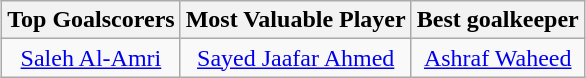<table class="wikitable" style="text-align: center; margin: 0 auto;">
<tr>
<th>Top Goalscorers</th>
<th>Most Valuable Player</th>
<th>Best goalkeeper</th>
</tr>
<tr>
<td> <a href='#'>Saleh Al-Amri</a></td>
<td> <a href='#'>Sayed Jaafar Ahmed</a></td>
<td> <a href='#'>Ashraf Waheed</a></td>
</tr>
</table>
